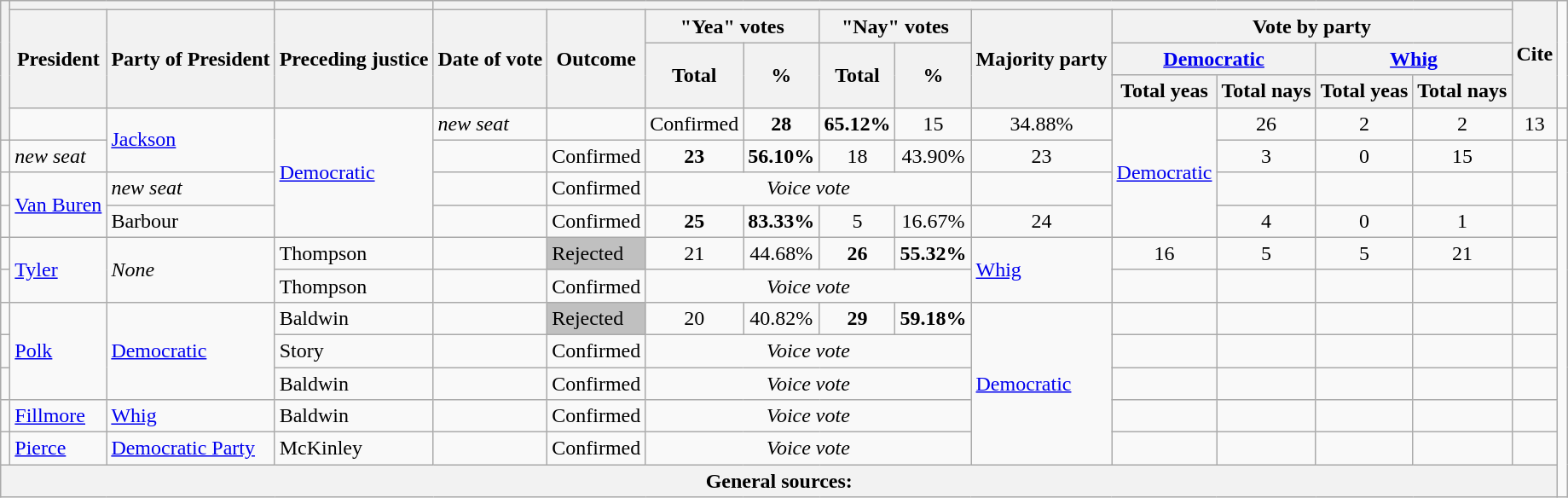<table class="wikitable sortable">
<tr>
<th rowspan=5></th>
<th colspan=2></th>
<th></th>
<th colspan="11"></th>
<th rowspan=4>Cite</th>
</tr>
<tr>
<th rowspan=3>President</th>
<th rowspan=3>Party of President</th>
<th rowspan=3>Preceding justice</th>
<th rowspan=3>Date of vote</th>
<th rowspan=3>Outcome</th>
<th colspan=2>"Yea" votes</th>
<th colspan=2>"Nay" votes</th>
<th rowspan=3>Majority party</th>
<th colspan="4">Vote by party</th>
</tr>
<tr>
<th rowspan=2>Total</th>
<th rowspan=2>%</th>
<th rowspan=2>Total</th>
<th rowspan=2>%</th>
<th colspan=2><a href='#'>Democratic</a></th>
<th colspan=2><a href='#'>Whig</a></th>
</tr>
<tr>
<th>Total yeas</th>
<th>Total nays</th>
<th>Total yeas</th>
<th>Total nays</th>
</tr>
<tr>
<td></td>
<td rowspan=2><a href='#'>Jackson</a></td>
<td rowspan=4 ><a href='#'>Democratic</a></td>
<td><em>new seat</em></td>
<td></td>
<td>Confirmed</td>
<td style="text-align:center"><strong>28</strong></td>
<td style="text-align:center"><strong>65.12%</strong></td>
<td style="text-align:center">15</td>
<td style="text-align:center">34.88%</td>
<td rowspan=4 ><a href='#'>Democratic</a></td>
<td style="text-align:center">26</td>
<td style="text-align:center">2</td>
<td style="text-align:center">2</td>
<td style="text-align:center">13</td>
<td></td>
</tr>
<tr>
<td></td>
<td><em>new seat</em></td>
<td></td>
<td>Confirmed</td>
<td style="text-align:center"><strong>23</strong></td>
<td style="text-align:center"><strong>56.10%</strong></td>
<td style="text-align:center">18</td>
<td style="text-align:center">43.90%</td>
<td style="text-align:center">23</td>
<td style="text-align:center">3</td>
<td style="text-align:center">0</td>
<td style="text-align:center">15</td>
<td></td>
</tr>
<tr>
<td></td>
<td rowspan=2><a href='#'>Van Buren</a></td>
<td><em>new seat</em></td>
<td></td>
<td>Confirmed</td>
<td colspan=4 style="text-align:center"><em>Voice vote</em></td>
<td></td>
<td></td>
<td></td>
<td></td>
<td></td>
</tr>
<tr>
<td></td>
<td>Barbour</td>
<td></td>
<td>Confirmed</td>
<td style="text-align:center"><strong>25</strong></td>
<td style="text-align:center"><strong>83.33%</strong></td>
<td style="text-align:center">5</td>
<td style="text-align:center">16.67%</td>
<td style="text-align:center">24</td>
<td style="text-align:center">4</td>
<td style="text-align:center">0</td>
<td style="text-align:center">1</td>
<td></td>
</tr>
<tr>
<td></td>
<td rowspan=2><a href='#'>Tyler</a></td>
<td rowspan=2 ><em>None</em></td>
<td>Thompson</td>
<td></td>
<td style="background:#c0c0c0">Rejected</td>
<td style="text-align:center">21</td>
<td style="text-align:center">44.68%</td>
<td style="text-align:center"><strong>26</strong></td>
<td style="text-align:center"><strong>55.32%</strong></td>
<td rowspan=2 ><a href='#'>Whig</a></td>
<td style="text-align:center">16</td>
<td style="text-align:center">5</td>
<td style="text-align:center">5</td>
<td style="text-align:center">21</td>
<td></td>
</tr>
<tr>
<td></td>
<td>Thompson</td>
<td></td>
<td>Confirmed</td>
<td style="text-align:center" colspan=4><em>Voice vote</em></td>
<td></td>
<td></td>
<td></td>
<td></td>
<td></td>
</tr>
<tr>
<td></td>
<td rowspan=3><a href='#'>Polk</a></td>
<td rowspan=3 ><a href='#'>Democratic</a></td>
<td>Baldwin</td>
<td></td>
<td style="background:#c0c0c0">Rejected</td>
<td style="text-align:center">20</td>
<td style="text-align:center">40.82%</td>
<td style="text-align:center"><strong>29</strong></td>
<td style="text-align:center"><strong>59.18%</strong></td>
<td rowspan=5 ><a href='#'>Democratic</a></td>
<td style="text-align:center"></td>
<td style="text-align:center"></td>
<td style="text-align:center"></td>
<td style="text-align:center"></td>
<td></td>
</tr>
<tr>
<td></td>
<td>Story</td>
<td></td>
<td>Confirmed</td>
<td style="text-align:center" colspan=4><em>Voice vote</em></td>
<td></td>
<td></td>
<td></td>
<td></td>
<td></td>
</tr>
<tr>
<td></td>
<td>Baldwin</td>
<td></td>
<td>Confirmed</td>
<td style="text-align:center" colspan=4><em>Voice vote</em></td>
<td></td>
<td></td>
<td></td>
<td></td>
<td></td>
</tr>
<tr>
<td></td>
<td><a href='#'>Fillmore</a></td>
<td><a href='#'>Whig</a></td>
<td>Baldwin</td>
<td></td>
<td>Confirmed</td>
<td colspan=4 style="text-align:center"><em>Voice vote</em></td>
<td></td>
<td></td>
<td></td>
<td></td>
<td></td>
</tr>
<tr>
<td></td>
<td><a href='#'>Pierce</a></td>
<td><a href='#'>Democratic Party</a></td>
<td>McKinley</td>
<td></td>
<td>Confirmed</td>
<td colspan=4 style="text-align:center"><em>Voice vote</em></td>
<td></td>
<td></td>
<td></td>
<td></td>
<td></td>
</tr>
<tr>
<th colspan="16">General sources:</th>
</tr>
</table>
